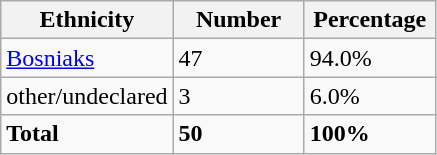<table class="wikitable">
<tr>
<th width="100px">Ethnicity</th>
<th width="80px">Number</th>
<th width="80px">Percentage</th>
</tr>
<tr>
<td><a href='#'>Bosniaks</a></td>
<td>47</td>
<td>94.0%</td>
</tr>
<tr>
<td>other/undeclared</td>
<td>3</td>
<td>6.0%</td>
</tr>
<tr>
<td><strong>Total</strong></td>
<td><strong>50</strong></td>
<td><strong>100%</strong></td>
</tr>
</table>
